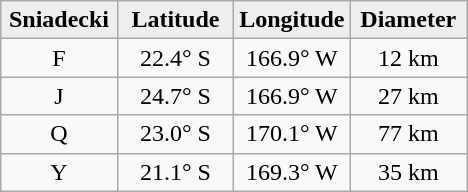<table class="wikitable">
<tr>
<th width="25%" style="background:#eeeeee;">Sniadecki</th>
<th width="25%" style="background:#eeeeee;">Latitude</th>
<th width="25%" style="background:#eeeeee;">Longitude</th>
<th width="25%" style="background:#eeeeee;">Diameter</th>
</tr>
<tr>
<td align="center">F</td>
<td align="center">22.4° S</td>
<td align="center">166.9° W</td>
<td align="center">12 km</td>
</tr>
<tr>
<td align="center">J</td>
<td align="center">24.7° S</td>
<td align="center">166.9° W</td>
<td align="center">27 km</td>
</tr>
<tr>
<td align="center">Q</td>
<td align="center">23.0° S</td>
<td align="center">170.1° W</td>
<td align="center">77 km</td>
</tr>
<tr>
<td align="center">Y</td>
<td align="center">21.1° S</td>
<td align="center">169.3° W</td>
<td align="center">35 km</td>
</tr>
</table>
